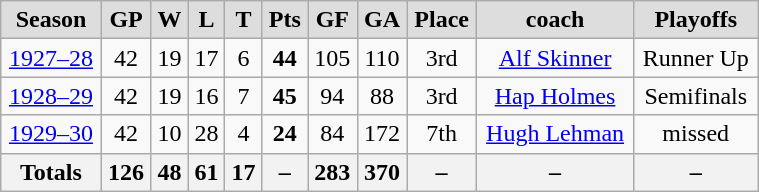<table class="wikitable" width=40%>
<tr style="font-weight:bold; background-color:#dddddd;" align="center" |>
<td>Season</td>
<td>GP</td>
<td>W</td>
<td>L</td>
<td>T</td>
<td>Pts</td>
<td>GF</td>
<td>GA</td>
<td>Place</td>
<td>coach</td>
<td>Playoffs</td>
</tr>
<tr align="center">
<td><a href='#'>1927–28</a></td>
<td>42</td>
<td>19</td>
<td>17</td>
<td>6</td>
<td><strong>44</strong></td>
<td>105</td>
<td>110</td>
<td>3rd</td>
<td><a href='#'>Alf Skinner</a></td>
<td>Runner Up</td>
</tr>
<tr align="center">
<td><a href='#'>1928–29</a></td>
<td>42</td>
<td>19</td>
<td>16</td>
<td>7</td>
<td><strong>45</strong></td>
<td>94</td>
<td>88</td>
<td>3rd</td>
<td><a href='#'>Hap Holmes</a></td>
<td>Semifinals</td>
</tr>
<tr align="center">
<td><a href='#'>1929–30</a></td>
<td>42</td>
<td>10</td>
<td>28</td>
<td>4</td>
<td><strong>24</strong></td>
<td>84</td>
<td>172</td>
<td>7th</td>
<td><a href='#'>Hugh Lehman</a></td>
<td>missed</td>
</tr>
<tr align="center">
<th>Totals</th>
<th>126</th>
<th>48</th>
<th>61</th>
<th>17</th>
<th>–</th>
<th>283</th>
<th>370</th>
<th>–</th>
<th>–</th>
<th>–</th>
</tr>
</table>
